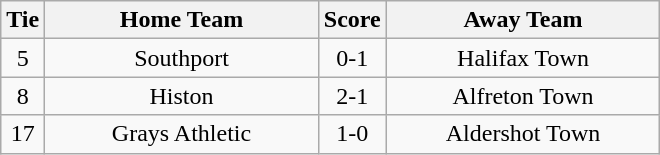<table class="wikitable" style="text-align:center;">
<tr>
<th width=20>Tie</th>
<th width=175>Home Team</th>
<th width=20>Score</th>
<th width=175>Away Team</th>
</tr>
<tr>
<td>5</td>
<td>Southport</td>
<td>0-1</td>
<td>Halifax Town</td>
</tr>
<tr>
<td>8</td>
<td>Histon</td>
<td>2-1</td>
<td>Alfreton Town</td>
</tr>
<tr>
<td>17</td>
<td>Grays Athletic</td>
<td>1-0</td>
<td>Aldershot Town</td>
</tr>
</table>
